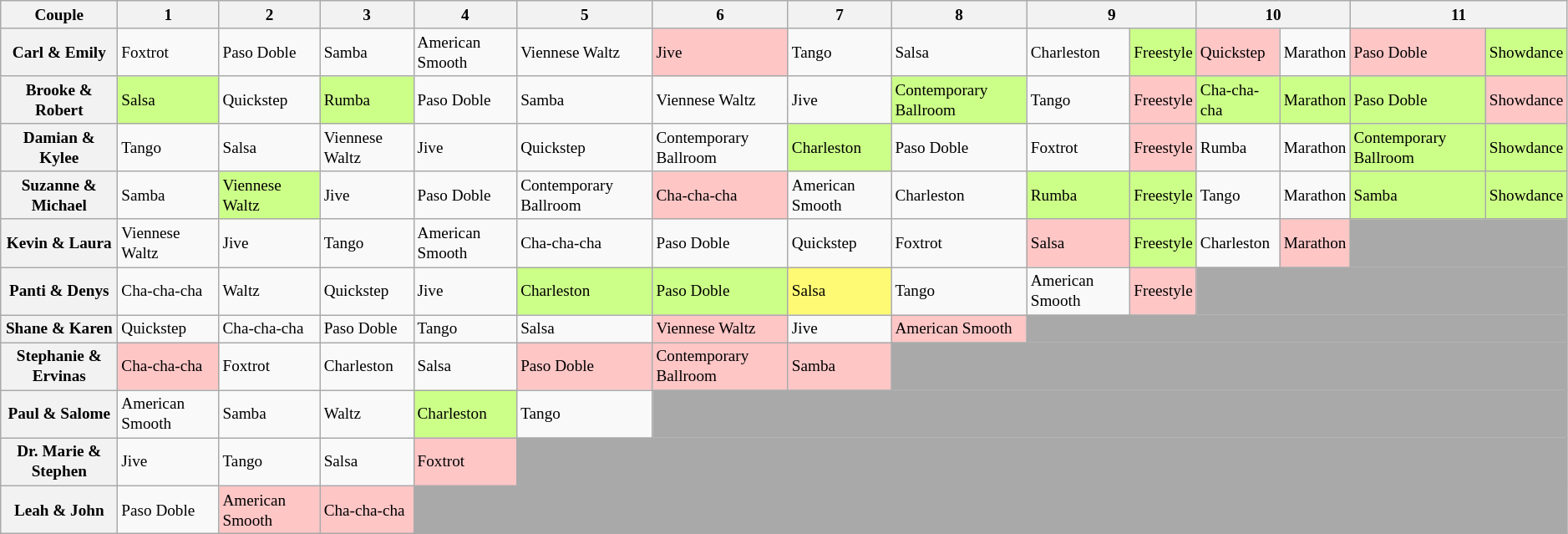<table class="wikitable" style="text-align:left; font-size:80%; line-height:16px;">
<tr>
<th>Couple</th>
<th>1</th>
<th>2</th>
<th>3</th>
<th>4</th>
<th>5</th>
<th>6</th>
<th>7</th>
<th>8</th>
<th colspan="2">9</th>
<th colspan="2">10</th>
<th colspan="2">11</th>
</tr>
<tr>
<th>Carl & Emily</th>
<td>Foxtrot</td>
<td>Paso Doble</td>
<td>Samba</td>
<td>American Smooth</td>
<td>Viennese Waltz</td>
<td style="background:#ffc6c6;">Jive</td>
<td>Tango</td>
<td>Salsa</td>
<td>Charleston</td>
<td style="background:#ccff88;">Freestyle <br></td>
<td style="background:#ffc6c6;">Quickstep</td>
<td>Marathon</td>
<td style="background:#ffc6c6;">Paso Doble</td>
<td style="background:#ccff88;">Showdance</td>
</tr>
<tr>
<th>Brooke & Robert</th>
<td style="background:#ccff88;">Salsa</td>
<td>Quickstep</td>
<td style="background:#ccff88;">Rumba</td>
<td>Paso Doble</td>
<td>Samba</td>
<td>Viennese Waltz</td>
<td>Jive</td>
<td style="background:#ccff88;">Contemporary Ballroom</td>
<td>Tango</td>
<td style="background:#ffc6c6;">Freestyle <br></td>
<td style="background:#ccff88;">Cha-cha-cha</td>
<td style="background:#ccff88;">Marathon</td>
<td style="background:#ccff88;">Paso Doble</td>
<td style="background:#ffc6c6;">Showdance</td>
</tr>
<tr>
<th>Damian & Kylee</th>
<td>Tango</td>
<td>Salsa</td>
<td>Viennese Waltz</td>
<td>Jive</td>
<td>Quickstep</td>
<td>Contemporary Ballroom</td>
<td style="background:#ccff88;">Charleston</td>
<td>Paso Doble</td>
<td>Foxtrot</td>
<td style="background:#ffc6c6;">Freestyle <br></td>
<td>Rumba</td>
<td>Marathon</td>
<td style="background:#ccff88;">Contemporary Ballroom</td>
<td style="background:#ccff88;">Showdance</td>
</tr>
<tr>
<th>Suzanne & Michael</th>
<td>Samba</td>
<td style="background:#ccff88;">Viennese Waltz</td>
<td>Jive</td>
<td>Paso Doble</td>
<td>Contemporary Ballroom</td>
<td style="background:#ffc6c6;">Cha-cha-cha</td>
<td>American Smooth</td>
<td>Charleston</td>
<td style="background:#ccff88;">Rumba</td>
<td style="background:#ccff88;">Freestyle <br></td>
<td>Tango</td>
<td>Marathon</td>
<td style="background:#ccff88;">Samba</td>
<td style="background:#ccff88;">Showdance</td>
</tr>
<tr>
<th>Kevin & Laura</th>
<td>Viennese Waltz</td>
<td>Jive</td>
<td>Tango</td>
<td>American Smooth</td>
<td>Cha-cha-cha</td>
<td>Paso Doble</td>
<td>Quickstep</td>
<td>Foxtrot</td>
<td style="background:#ffc6c6;">Salsa</td>
<td style="background:#ccff88;">Freestyle <br></td>
<td>Charleston</td>
<td style="background:#ffc6c6;">Marathon</td>
<td colspan="2" style="background:darkgrey;"></td>
</tr>
<tr>
<th>Panti & Denys</th>
<td>Cha-cha-cha</td>
<td>Waltz</td>
<td>Quickstep</td>
<td>Jive</td>
<td style="background:#ccff88;">Charleston</td>
<td style="background:#ccff88;">Paso Doble</td>
<td style="background:#fffa73;">Salsa</td>
<td>Tango</td>
<td>American Smooth</td>
<td style="background:#ffc6c6;">Freestyle <br></td>
<td colspan="4" style="background:darkgrey;"></td>
</tr>
<tr>
<th>Shane & Karen</th>
<td>Quickstep</td>
<td>Cha-cha-cha</td>
<td>Paso Doble</td>
<td>Tango</td>
<td>Salsa</td>
<td style="background:#ffc6c6;">Viennese Waltz</td>
<td>Jive</td>
<td style="background:#ffc6c6;">American Smooth</td>
<td colspan="6" style="background:darkgrey;"></td>
</tr>
<tr>
<th>Stephanie & Ervinas</th>
<td style="background:#ffc6c6;">Cha-cha-cha</td>
<td>Foxtrot</td>
<td>Charleston</td>
<td>Salsa</td>
<td style="background:#ffc6c6;">Paso Doble</td>
<td style="background:#ffc6c6;">Contemporary Ballroom</td>
<td style="background:#ffc6c6;">Samba</td>
<td colspan="7" style="background:darkgrey;"></td>
</tr>
<tr>
<th>Paul & Salome</th>
<td>American Smooth</td>
<td>Samba</td>
<td>Waltz</td>
<td style="background:#ccff88;">Charleston</td>
<td>Tango</td>
<td colspan="9" style="background:darkgrey;"></td>
</tr>
<tr>
<th>Dr. Marie & Stephen</th>
<td>Jive</td>
<td>Tango</td>
<td>Salsa</td>
<td style="background:#ffc6c6;">Foxtrot</td>
<td colspan="10" style="background:darkgrey;"></td>
</tr>
<tr>
<th>Leah & John</th>
<td>Paso Doble</td>
<td style="background:#ffc6c6;">American Smooth</td>
<td style="background:#ffc6c6;">Cha-cha-cha</td>
<td colspan="11" bgcolor="darkgrey"></td>
</tr>
</table>
